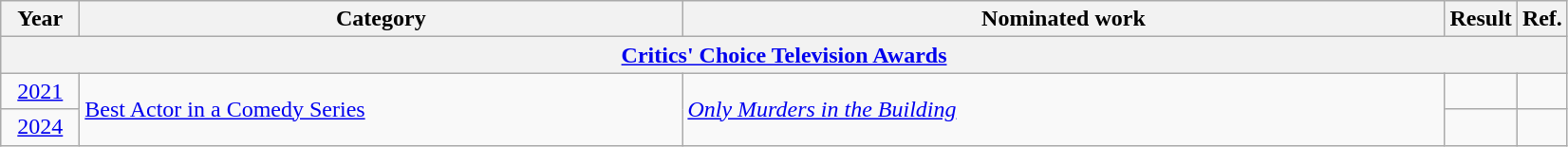<table class=wikitable>
<tr>
<th scope="col" style="width:3em;">Year</th>
<th scope="col" style="width:26em;">Category</th>
<th scope="col" style="width:33em;">Nominated work</th>
<th scope="col" style="width:2em;">Result</th>
<th>Ref.</th>
</tr>
<tr>
<th colspan=5><a href='#'>Critics' Choice Television Awards</a></th>
</tr>
<tr>
<td style="text-align:center;"><a href='#'>2021</a></td>
<td rowspan=2><a href='#'>Best Actor in a Comedy Series</a></td>
<td rowspan=2><em><a href='#'>Only Murders in the Building</a></em></td>
<td></td>
<td></td>
</tr>
<tr>
<td style="text-align:center;"><a href='#'>2024</a></td>
<td></td>
<td></td>
</tr>
</table>
